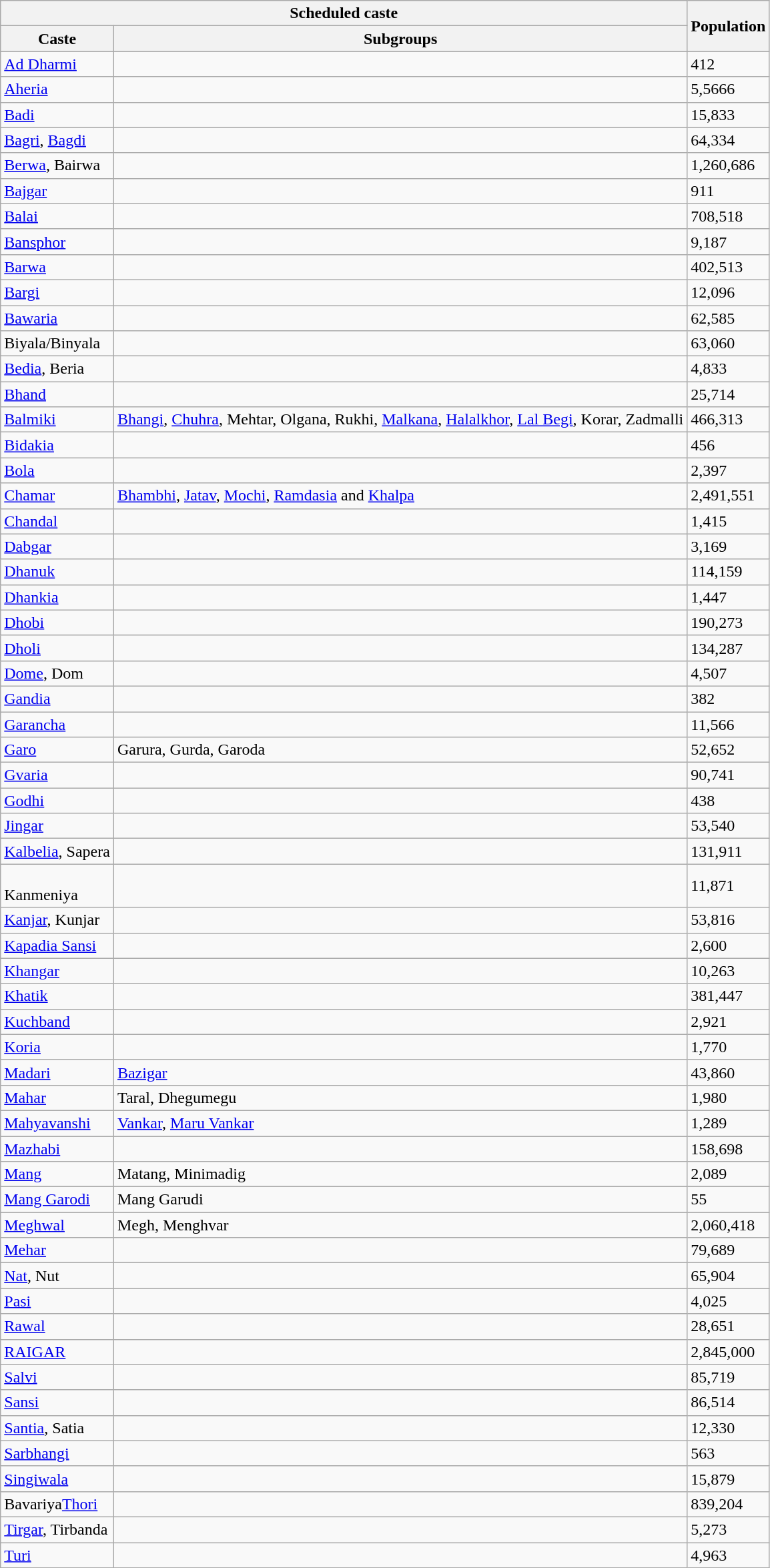<table class="wikitable sortable">
<tr>
<th colspan="2">Scheduled caste</th>
<th rowspan="2">Population</th>
</tr>
<tr>
<th>Caste</th>
<th>Subgroups</th>
</tr>
<tr>
<td><a href='#'>Ad Dharmi</a></td>
<td></td>
<td>412</td>
</tr>
<tr>
<td><a href='#'>Aheria</a></td>
<td></td>
<td>5,5666</td>
</tr>
<tr>
<td><a href='#'>Badi</a></td>
<td></td>
<td>15,833</td>
</tr>
<tr>
<td><a href='#'>Bagri</a>, <a href='#'>Bagdi</a></td>
<td></td>
<td>64,334</td>
</tr>
<tr>
<td><a href='#'>Berwa</a>, Bairwa</td>
<td></td>
<td>1,260,686</td>
</tr>
<tr>
<td><a href='#'>Bajgar</a></td>
<td></td>
<td>911</td>
</tr>
<tr>
<td><a href='#'>Balai</a></td>
<td></td>
<td>708,518</td>
</tr>
<tr>
<td><a href='#'>Bansphor</a></td>
<td></td>
<td>9,187</td>
</tr>
<tr>
<td><a href='#'>Barwa</a></td>
<td></td>
<td>402,513</td>
</tr>
<tr>
<td><a href='#'>Bargi</a></td>
<td></td>
<td>12,096</td>
</tr>
<tr>
<td><a href='#'>Bawaria</a></td>
<td></td>
<td>62,585</td>
</tr>
<tr>
<td>Biyala/Binyala</td>
<td></td>
<td>63,060</td>
</tr>
<tr>
<td><a href='#'>Bedia</a>, Beria</td>
<td></td>
<td>4,833</td>
</tr>
<tr>
<td><a href='#'>Bhand</a></td>
<td></td>
<td>25,714</td>
</tr>
<tr>
<td><a href='#'>Balmiki</a></td>
<td><a href='#'>Bhangi</a>, <a href='#'>Chuhra</a>, Mehtar, Olgana, Rukhi, <a href='#'>Malkana</a>, <a href='#'>Halalkhor</a>, <a href='#'>Lal Begi</a>, Korar, Zadmalli</td>
<td>466,313</td>
</tr>
<tr>
<td><a href='#'>Bidakia</a></td>
<td></td>
<td>456</td>
</tr>
<tr>
<td><a href='#'>Bola</a></td>
<td></td>
<td>2,397</td>
</tr>
<tr>
<td><a href='#'>Chamar</a></td>
<td><a href='#'>Bhambhi</a>, <a href='#'>Jatav</a>, <a href='#'>Mochi</a>,  <a href='#'>Ramdasia</a> and <a href='#'>Khalpa</a></td>
<td>2,491,551</td>
</tr>
<tr>
<td><a href='#'>Chandal</a></td>
<td></td>
<td>1,415</td>
</tr>
<tr>
<td><a href='#'>Dabgar</a></td>
<td></td>
<td>3,169</td>
</tr>
<tr>
<td><a href='#'>Dhanuk</a></td>
<td></td>
<td>114,159</td>
</tr>
<tr>
<td><a href='#'>Dhankia</a></td>
<td></td>
<td>1,447</td>
</tr>
<tr>
<td><a href='#'>Dhobi</a></td>
<td></td>
<td>190,273</td>
</tr>
<tr>
<td><a href='#'>Dholi</a></td>
<td></td>
<td>134,287</td>
</tr>
<tr>
<td><a href='#'>Dome</a>, Dom</td>
<td></td>
<td>4,507</td>
</tr>
<tr>
<td><a href='#'>Gandia</a></td>
<td></td>
<td>382</td>
</tr>
<tr>
<td><a href='#'>Garancha</a></td>
<td></td>
<td>11,566</td>
</tr>
<tr>
<td><a href='#'>Garo</a></td>
<td>Garura, Gurda, Garoda</td>
<td>52,652</td>
</tr>
<tr>
<td><a href='#'>Gvaria</a></td>
<td></td>
<td>90,741</td>
</tr>
<tr>
<td><a href='#'>Godhi</a></td>
<td></td>
<td>438</td>
</tr>
<tr>
<td><a href='#'>Jingar</a></td>
<td></td>
<td>53,540</td>
</tr>
<tr>
<td><a href='#'>Kalbelia</a>, Sapera</td>
<td></td>
<td>131,911</td>
</tr>
<tr>
<td><br>Kanmeniya</td>
<td></td>
<td>11,871</td>
</tr>
<tr>
<td><a href='#'>Kanjar</a>, Kunjar</td>
<td></td>
<td>53,816</td>
</tr>
<tr>
<td><a href='#'>Kapadia Sansi</a></td>
<td></td>
<td>2,600</td>
</tr>
<tr>
<td><a href='#'>Khangar</a></td>
<td></td>
<td>10,263</td>
</tr>
<tr>
<td><a href='#'>Khatik</a></td>
<td></td>
<td>381,447</td>
</tr>
<tr>
<td><a href='#'>Kuchband</a></td>
<td></td>
<td>2,921</td>
</tr>
<tr>
<td><a href='#'>Koria</a></td>
<td></td>
<td>1,770</td>
</tr>
<tr>
<td><a href='#'>Madari</a></td>
<td><a href='#'>Bazigar</a></td>
<td>43,860</td>
</tr>
<tr>
<td><a href='#'>Mahar</a></td>
<td>Taral, Dhegumegu</td>
<td>1,980</td>
</tr>
<tr>
<td><a href='#'>Mahyavanshi</a></td>
<td><a href='#'>Vankar</a>, <a href='#'>Maru Vankar</a></td>
<td>1,289</td>
</tr>
<tr>
<td><a href='#'>Mazhabi</a></td>
<td></td>
<td>158,698</td>
</tr>
<tr>
<td><a href='#'>Mang</a></td>
<td>Matang, Minimadig</td>
<td>2,089</td>
</tr>
<tr>
<td><a href='#'>Mang Garodi</a></td>
<td>Mang Garudi</td>
<td>55</td>
</tr>
<tr>
<td><a href='#'>Meghwal</a></td>
<td>Megh, Menghvar</td>
<td>2,060,418</td>
</tr>
<tr>
<td><a href='#'>Mehar</a></td>
<td></td>
<td>79,689</td>
</tr>
<tr>
<td><a href='#'>Nat</a>, Nut</td>
<td></td>
<td>65,904</td>
</tr>
<tr>
<td><a href='#'>Pasi</a></td>
<td></td>
<td>4,025</td>
</tr>
<tr>
<td><a href='#'>Rawal</a></td>
<td></td>
<td>28,651</td>
</tr>
<tr>
<td><a href='#'>RAIGAR</a></td>
<td></td>
<td>2,845,000</td>
</tr>
<tr>
<td><a href='#'>Salvi</a></td>
<td></td>
<td>85,719</td>
</tr>
<tr>
<td><a href='#'>Sansi</a></td>
<td></td>
<td>86,514</td>
</tr>
<tr>
<td><a href='#'>Santia</a>, Satia</td>
<td></td>
<td>12,330</td>
</tr>
<tr>
<td><a href='#'>Sarbhangi</a></td>
<td></td>
<td>563</td>
</tr>
<tr>
<td><a href='#'>Singiwala</a></td>
<td></td>
<td>15,879</td>
</tr>
<tr>
<td>Bavariya<a href='#'>Thori</a></td>
<td></td>
<td>839,204</td>
</tr>
<tr>
<td><a href='#'>Tirgar</a>, Tirbanda</td>
<td></td>
<td>5,273</td>
</tr>
<tr>
<td><a href='#'>Turi</a></td>
<td></td>
<td>4,963</td>
</tr>
</table>
